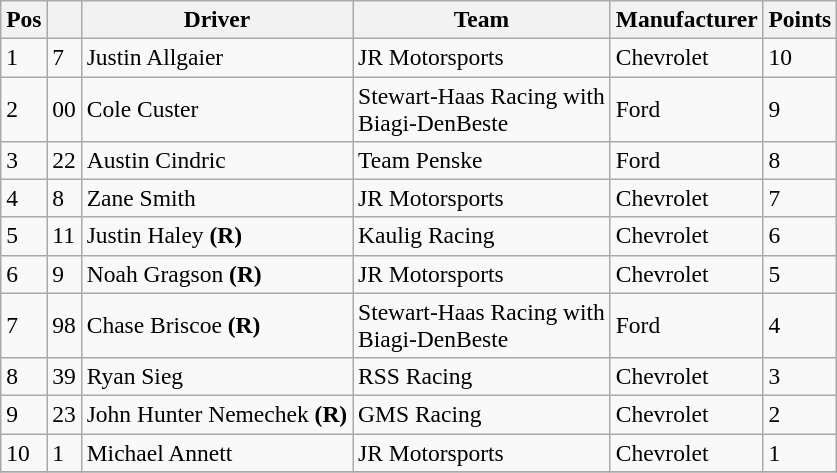<table class="wikitable" style="font-size:98%">
<tr>
<th>Pos</th>
<th></th>
<th>Driver</th>
<th>Team</th>
<th>Manufacturer</th>
<th>Points</th>
</tr>
<tr>
<td>1</td>
<td>7</td>
<td>Justin Allgaier</td>
<td>JR Motorsports</td>
<td>Chevrolet</td>
<td>10</td>
</tr>
<tr>
<td>2</td>
<td>00</td>
<td>Cole Custer</td>
<td>Stewart-Haas Racing with<br>Biagi-DenBeste</td>
<td>Ford</td>
<td>9</td>
</tr>
<tr>
<td>3</td>
<td>22</td>
<td>Austin Cindric</td>
<td>Team Penske</td>
<td>Ford</td>
<td>8</td>
</tr>
<tr>
<td>4</td>
<td>8</td>
<td>Zane Smith</td>
<td>JR Motorsports</td>
<td>Chevrolet</td>
<td>7</td>
</tr>
<tr>
<td>5</td>
<td>11</td>
<td>Justin Haley <strong>(R)</strong></td>
<td>Kaulig Racing</td>
<td>Chevrolet</td>
<td>6</td>
</tr>
<tr>
<td>6</td>
<td>9</td>
<td>Noah Gragson <strong>(R)</strong></td>
<td>JR Motorsports</td>
<td>Chevrolet</td>
<td>5</td>
</tr>
<tr>
<td>7</td>
<td>98</td>
<td>Chase Briscoe <strong>(R)</strong></td>
<td>Stewart-Haas Racing with<br>Biagi-DenBeste</td>
<td>Ford</td>
<td>4</td>
</tr>
<tr>
<td>8</td>
<td>39</td>
<td>Ryan Sieg</td>
<td>RSS Racing</td>
<td>Chevrolet</td>
<td>3</td>
</tr>
<tr>
<td>9</td>
<td>23</td>
<td>John Hunter Nemechek <strong>(R)</strong></td>
<td>GMS Racing</td>
<td>Chevrolet</td>
<td>2</td>
</tr>
<tr>
<td>10</td>
<td>1</td>
<td>Michael Annett</td>
<td>JR Motorsports</td>
<td>Chevrolet</td>
<td>1</td>
</tr>
<tr>
</tr>
</table>
